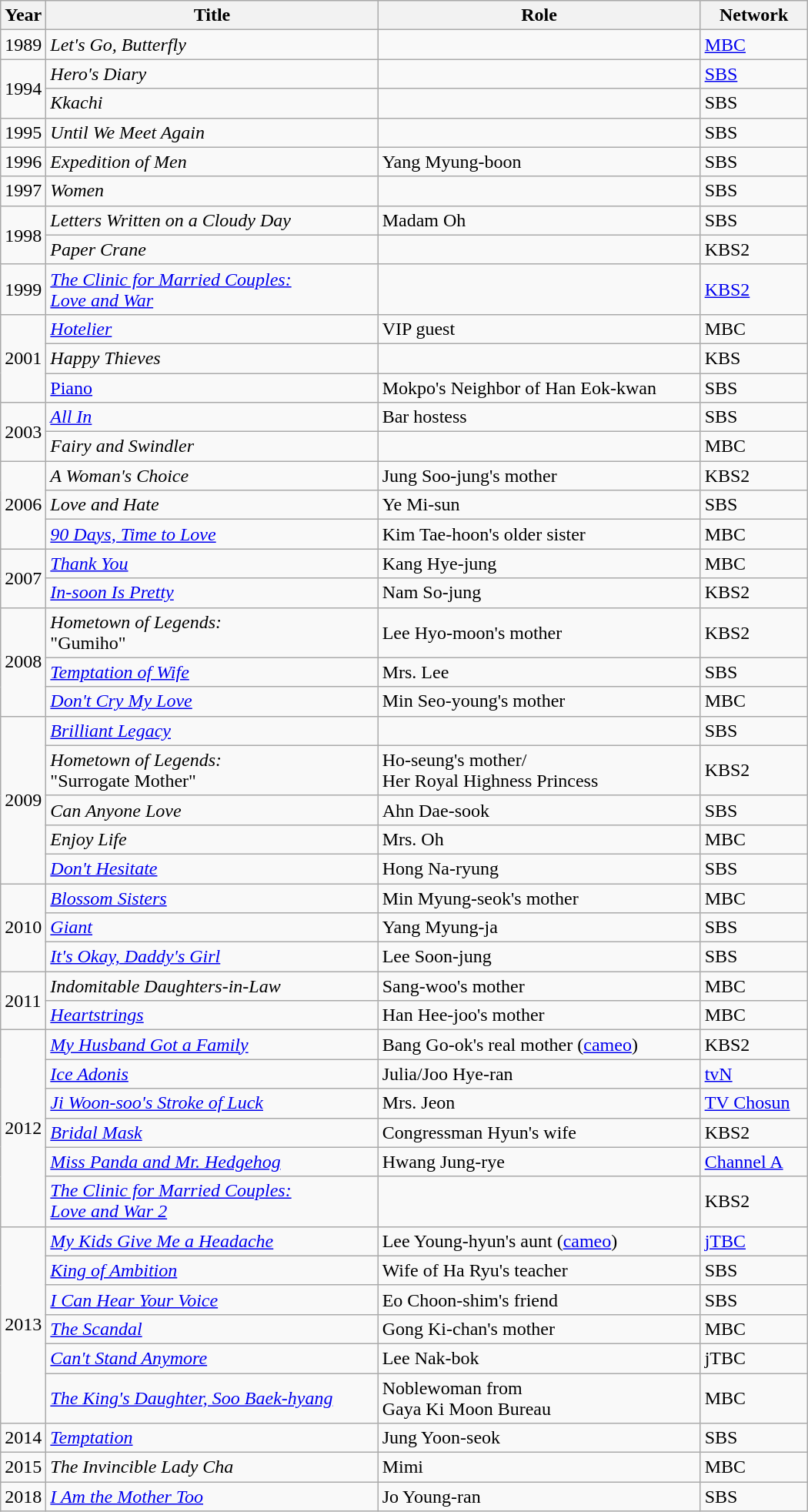<table class="wikitable" style="width:700px">
<tr>
<th width=10>Year</th>
<th>Title</th>
<th>Role</th>
<th>Network</th>
</tr>
<tr>
<td>1989</td>
<td><em>Let's Go, Butterfly</em></td>
<td></td>
<td><a href='#'>MBC</a></td>
</tr>
<tr>
<td rowspan=2>1994</td>
<td><em>Hero's Diary</em></td>
<td></td>
<td><a href='#'>SBS</a></td>
</tr>
<tr>
<td><em>Kkachi</em></td>
<td></td>
<td>SBS</td>
</tr>
<tr>
<td>1995</td>
<td><em>Until We Meet Again</em></td>
<td></td>
<td>SBS</td>
</tr>
<tr>
<td>1996</td>
<td><em>Expedition of Men</em></td>
<td>Yang Myung-boon</td>
<td>SBS</td>
</tr>
<tr>
<td>1997</td>
<td><em>Women</em></td>
<td></td>
<td>SBS</td>
</tr>
<tr>
<td rowspan=2>1998</td>
<td><em>Letters Written on a Cloudy Day</em></td>
<td>Madam Oh</td>
<td>SBS</td>
</tr>
<tr>
<td><em>Paper Crane</em></td>
<td></td>
<td>KBS2</td>
</tr>
<tr>
<td>1999</td>
<td><em><a href='#'>The Clinic for Married Couples:<br>Love and War</a></em></td>
<td></td>
<td><a href='#'>KBS2</a></td>
</tr>
<tr>
<td rowspan="3">2001</td>
<td><em><a href='#'>Hotelier</a></em></td>
<td>VIP guest</td>
<td>MBC</td>
</tr>
<tr>
<td><em>Happy Thieves</em></td>
<td></td>
<td>KBS</td>
</tr>
<tr>
<td><a href='#'>Piano</a></td>
<td>Mokpo's Neighbor of Han Eok-kwan</td>
<td>SBS</td>
</tr>
<tr>
<td rowspan=2>2003</td>
<td><em><a href='#'>All In</a></em></td>
<td>Bar hostess</td>
<td>SBS</td>
</tr>
<tr>
<td><em>Fairy and Swindler</em></td>
<td></td>
<td>MBC</td>
</tr>
<tr>
<td rowspan=3>2006</td>
<td><em>A Woman's Choice</em></td>
<td>Jung Soo-jung's mother</td>
<td>KBS2</td>
</tr>
<tr>
<td><em>Love and Hate</em></td>
<td>Ye Mi-sun</td>
<td>SBS</td>
</tr>
<tr>
<td><em><a href='#'>90 Days, Time to Love</a></em></td>
<td>Kim Tae-hoon's older sister</td>
<td>MBC</td>
</tr>
<tr>
<td rowspan=2>2007</td>
<td><em><a href='#'>Thank You</a></em></td>
<td>Kang Hye-jung</td>
<td>MBC</td>
</tr>
<tr>
<td><em><a href='#'>In-soon Is Pretty</a></em></td>
<td>Nam So-jung</td>
<td>KBS2</td>
</tr>
<tr>
<td rowspan=3>2008</td>
<td><em>Hometown of Legends:</em><br>"Gumiho"</td>
<td>Lee Hyo-moon's mother</td>
<td>KBS2</td>
</tr>
<tr>
<td><em><a href='#'>Temptation of Wife</a></em></td>
<td>Mrs. Lee</td>
<td>SBS</td>
</tr>
<tr>
<td><em><a href='#'>Don't Cry My Love</a></em></td>
<td>Min Seo-young's mother</td>
<td>MBC</td>
</tr>
<tr>
<td rowspan=5>2009</td>
<td><em><a href='#'>Brilliant Legacy</a></em></td>
<td></td>
<td>SBS</td>
</tr>
<tr>
<td><em>Hometown of Legends:</em><br>"Surrogate Mother"</td>
<td>Ho-seung's mother/<br>Her Royal Highness Princess </td>
<td>KBS2</td>
</tr>
<tr>
<td><em>Can Anyone Love</em></td>
<td>Ahn Dae-sook</td>
<td>SBS</td>
</tr>
<tr>
<td><em>Enjoy Life</em></td>
<td>Mrs. Oh</td>
<td>MBC</td>
</tr>
<tr>
<td><em><a href='#'>Don't Hesitate</a></em></td>
<td>Hong Na-ryung</td>
<td>SBS</td>
</tr>
<tr>
<td rowspan=3>2010</td>
<td><em><a href='#'>Blossom Sisters</a></em></td>
<td>Min Myung-seok's mother</td>
<td>MBC</td>
</tr>
<tr>
<td><em><a href='#'>Giant</a></em></td>
<td>Yang Myung-ja</td>
<td>SBS</td>
</tr>
<tr>
<td><em><a href='#'>It's Okay, Daddy's Girl</a></em></td>
<td>Lee Soon-jung</td>
<td>SBS</td>
</tr>
<tr>
<td rowspan=2>2011</td>
<td><em>Indomitable Daughters-in-Law</em></td>
<td>Sang-woo's mother</td>
<td>MBC</td>
</tr>
<tr>
<td><em><a href='#'>Heartstrings</a></em></td>
<td>Han Hee-joo's mother</td>
<td>MBC</td>
</tr>
<tr>
<td rowspan=6>2012</td>
<td><em><a href='#'>My Husband Got a Family</a></em></td>
<td>Bang Go-ok's real mother (<a href='#'>cameo</a>)</td>
<td>KBS2</td>
</tr>
<tr>
<td><em><a href='#'>Ice Adonis</a></em></td>
<td>Julia/Joo Hye-ran</td>
<td><a href='#'>tvN</a></td>
</tr>
<tr>
<td><em><a href='#'>Ji Woon-soo's Stroke of Luck</a></em></td>
<td>Mrs. Jeon</td>
<td><a href='#'>TV Chosun</a></td>
</tr>
<tr>
<td><em><a href='#'>Bridal Mask</a></em></td>
<td>Congressman Hyun's wife</td>
<td>KBS2</td>
</tr>
<tr>
<td><em><a href='#'>Miss Panda and Mr. Hedgehog</a></em></td>
<td>Hwang Jung-rye</td>
<td><a href='#'>Channel A</a></td>
</tr>
<tr>
<td><em><a href='#'>The Clinic for Married Couples:<br>Love and War 2</a></em></td>
<td></td>
<td>KBS2</td>
</tr>
<tr>
<td rowspan=6>2013</td>
<td><em><a href='#'>My Kids Give Me a Headache</a></em></td>
<td>Lee Young-hyun's aunt (<a href='#'>cameo</a>)</td>
<td><a href='#'>jTBC</a></td>
</tr>
<tr>
<td><em><a href='#'>King of Ambition</a></em></td>
<td>Wife of Ha Ryu's teacher</td>
<td>SBS</td>
</tr>
<tr>
<td><em><a href='#'>I Can Hear Your Voice</a></em></td>
<td>Eo Choon-shim's friend</td>
<td>SBS</td>
</tr>
<tr>
<td><em><a href='#'>The Scandal</a></em></td>
<td>Gong Ki-chan's mother</td>
<td>MBC</td>
</tr>
<tr>
<td><em><a href='#'>Can't Stand Anymore</a></em></td>
<td>Lee Nak-bok</td>
<td>jTBC</td>
</tr>
<tr>
<td><em><a href='#'>The King's Daughter, Soo Baek-hyang</a></em></td>
<td>Noblewoman from <br> Gaya Ki Moon Bureau</td>
<td>MBC</td>
</tr>
<tr>
<td>2014</td>
<td><em><a href='#'>Temptation</a></em></td>
<td>Jung Yoon-seok</td>
<td>SBS</td>
</tr>
<tr>
<td>2015</td>
<td><em>The Invincible Lady Cha</em></td>
<td>Mimi</td>
<td>MBC</td>
</tr>
<tr>
<td>2018</td>
<td><em><a href='#'>I Am the Mother Too</a></em></td>
<td>Jo Young-ran</td>
<td>SBS</td>
</tr>
</table>
